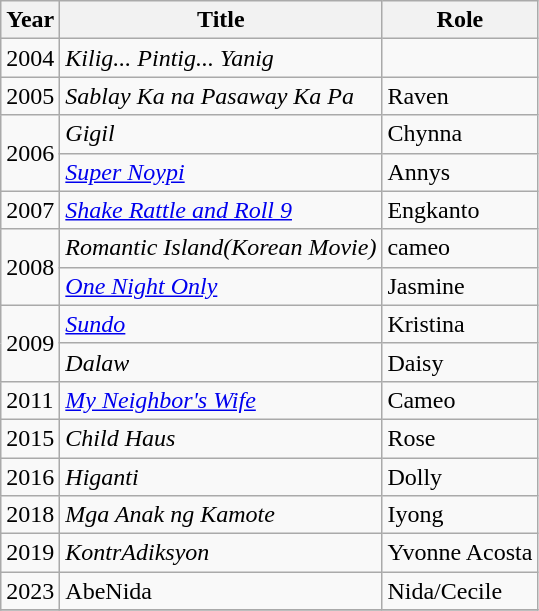<table class="wikitable sortable">
<tr>
<th>Year</th>
<th>Title</th>
<th>Role</th>
</tr>
<tr>
<td>2004</td>
<td><em>Kilig... Pintig... Yanig</em></td>
<td></td>
</tr>
<tr>
<td>2005</td>
<td><em>Sablay Ka na Pasaway Ka Pa</em></td>
<td>Raven</td>
</tr>
<tr>
<td rowspan="2">2006</td>
<td><em>Gigil</em></td>
<td>Chynna</td>
</tr>
<tr>
<td><em><a href='#'>Super Noypi</a></em></td>
<td>Annys</td>
</tr>
<tr>
<td>2007</td>
<td><em><a href='#'>Shake Rattle and Roll 9</a></em></td>
<td>Engkanto</td>
</tr>
<tr>
<td rowspan="2">2008</td>
<td><em>Romantic Island(Korean Movie)</em></td>
<td>cameo</td>
</tr>
<tr>
<td><em><a href='#'>One Night Only</a></em></td>
<td>Jasmine</td>
</tr>
<tr>
<td rowspan="2">2009</td>
<td><em><a href='#'>Sundo</a></em></td>
<td>Kristina</td>
</tr>
<tr>
<td><em>Dalaw</em></td>
<td>Daisy</td>
</tr>
<tr>
<td>2011</td>
<td><em><a href='#'>My Neighbor's Wife</a></em></td>
<td>Cameo</td>
</tr>
<tr>
<td>2015</td>
<td><em>Child Haus</em></td>
<td>Rose</td>
</tr>
<tr>
<td>2016</td>
<td><em>Higanti</em></td>
<td>Dolly</td>
</tr>
<tr>
<td>2018</td>
<td><em>Mga Anak ng Kamote</em></td>
<td>Iyong</td>
</tr>
<tr>
<td>2019</td>
<td><em>KontrAdiksyon</em></td>
<td>Yvonne Acosta</td>
</tr>
<tr>
<td>2023</td>
<td>AbeNida</td>
<td>Nida/Cecile</td>
</tr>
<tr>
</tr>
</table>
